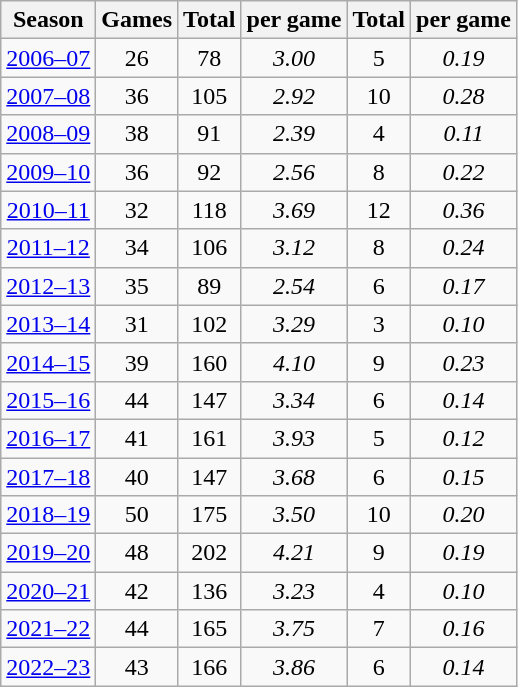<table class="wikitable" style="text-align:center">
<tr>
<th>Season</th>
<th>Games</th>
<th>Total </th>
<th> per game</th>
<th>Total </th>
<th> per game</th>
</tr>
<tr>
<td><a href='#'>2006–07</a></td>
<td>26</td>
<td>78</td>
<td><em>3.00</em></td>
<td>5</td>
<td><em>0.19</em></td>
</tr>
<tr>
<td><a href='#'>2007–08</a></td>
<td>36</td>
<td>105</td>
<td><em>2.92</em></td>
<td>10</td>
<td><em>0.28</em></td>
</tr>
<tr>
<td><a href='#'>2008–09</a></td>
<td>38</td>
<td>91</td>
<td><em>2.39</em></td>
<td>4</td>
<td><em>0.11</em></td>
</tr>
<tr>
<td><a href='#'>2009–10</a></td>
<td>36</td>
<td>92</td>
<td><em>2.56</em></td>
<td>8</td>
<td><em>0.22</em></td>
</tr>
<tr>
<td><a href='#'>2010–11</a></td>
<td>32</td>
<td>118</td>
<td><em>3.69</em></td>
<td>12</td>
<td><em>0.36</em></td>
</tr>
<tr>
<td><a href='#'>2011–12</a></td>
<td>34</td>
<td>106</td>
<td><em>3.12</em></td>
<td>8</td>
<td><em>0.24</em></td>
</tr>
<tr>
<td><a href='#'>2012–13</a></td>
<td>35</td>
<td>89</td>
<td><em>2.54</em></td>
<td>6</td>
<td><em>0.17</em></td>
</tr>
<tr>
<td><a href='#'>2013–14</a></td>
<td>31</td>
<td>102</td>
<td><em>3.29</em></td>
<td>3</td>
<td><em>0.10</em></td>
</tr>
<tr>
<td><a href='#'>2014–15</a></td>
<td>39</td>
<td>160</td>
<td><em>4.10</em></td>
<td>9</td>
<td><em>0.23</em></td>
</tr>
<tr>
<td><a href='#'>2015–16</a></td>
<td>44</td>
<td>147</td>
<td><em>3.34</em></td>
<td>6</td>
<td><em>0.14</em></td>
</tr>
<tr>
<td><a href='#'>2016–17</a></td>
<td>41</td>
<td>161</td>
<td><em>3.93</em></td>
<td>5</td>
<td><em>0.12</em></td>
</tr>
<tr>
<td><a href='#'>2017–18</a></td>
<td>40</td>
<td>147</td>
<td><em>3.68</em></td>
<td>6</td>
<td><em>0.15</em></td>
</tr>
<tr>
<td><a href='#'>2018–19</a></td>
<td>50</td>
<td>175</td>
<td><em>3.50</em></td>
<td>10</td>
<td><em>0.20</em></td>
</tr>
<tr>
<td><a href='#'>2019–20</a></td>
<td>48</td>
<td>202</td>
<td><em>4.21</em></td>
<td>9</td>
<td><em>0.19</em></td>
</tr>
<tr>
<td><a href='#'>2020–21</a></td>
<td>42</td>
<td>136</td>
<td><em>3.23</em></td>
<td>4</td>
<td><em>0.10</em></td>
</tr>
<tr>
<td><a href='#'>2021–22</a></td>
<td>44</td>
<td>165</td>
<td><em>3.75</em></td>
<td>7</td>
<td><em>0.16</em></td>
</tr>
<tr>
<td><a href='#'>2022–23</a></td>
<td>43</td>
<td>166</td>
<td><em>3.86</em></td>
<td>6</td>
<td><em>0.14</em></td>
</tr>
</table>
